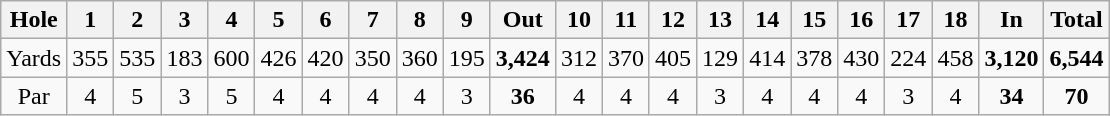<table class="wikitable" style="text-align:center">
<tr>
<th align="left">Hole</th>
<th>1</th>
<th>2</th>
<th>3</th>
<th>4</th>
<th>5</th>
<th>6</th>
<th>7</th>
<th>8</th>
<th>9</th>
<th>Out</th>
<th>10</th>
<th>11</th>
<th>12</th>
<th>13</th>
<th>14</th>
<th>15</th>
<th>16</th>
<th>17</th>
<th>18</th>
<th>In</th>
<th>Total</th>
</tr>
<tr>
<td align="left">Yards</td>
<td>355</td>
<td>535</td>
<td>183</td>
<td>600</td>
<td>426</td>
<td>420</td>
<td>350</td>
<td>360</td>
<td>195</td>
<td><strong>3,424</strong></td>
<td>312</td>
<td>370</td>
<td>405</td>
<td>129</td>
<td>414</td>
<td>378</td>
<td>430</td>
<td>224</td>
<td>458</td>
<td><strong>3,120</strong></td>
<td><strong>6,544</strong></td>
</tr>
<tr>
<td>Par</td>
<td>4</td>
<td>5</td>
<td>3</td>
<td>5</td>
<td>4</td>
<td>4</td>
<td>4</td>
<td>4</td>
<td>3</td>
<td><strong>36</strong></td>
<td>4</td>
<td>4</td>
<td>4</td>
<td>3</td>
<td>4</td>
<td>4</td>
<td>4</td>
<td>3</td>
<td>4</td>
<td><strong>34</strong></td>
<td><strong>70</strong></td>
</tr>
</table>
